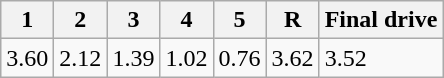<table class=wikitable>
<tr>
<th>1</th>
<th>2</th>
<th>3</th>
<th>4</th>
<th>5</th>
<th>R</th>
<th>Final drive</th>
</tr>
<tr>
<td>3.60</td>
<td>2.12</td>
<td>1.39</td>
<td>1.02</td>
<td>0.76</td>
<td>3.62</td>
<td>3.52</td>
</tr>
</table>
